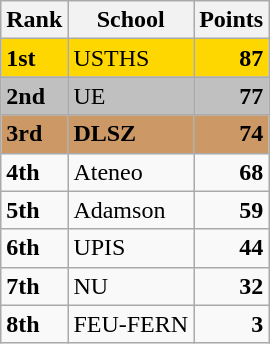<table class="wikitable">
<tr>
<th>Rank</th>
<th>School</th>
<th>Points</th>
</tr>
<tr bgcolor="gold">
<td><strong>1st</strong></td>
<td> USTHS</td>
<td align=right><strong>87</strong></td>
</tr>
<tr bgcolor=#C0C0C0>
<td><strong>2nd</strong></td>
<td> UE</td>
<td align=right><strong>77</strong></td>
</tr>
<tr bgcolor=#CC9966>
<td><strong>3rd</strong></td>
<td> <strong>DLSZ</strong></td>
<td align=right><strong>74</strong></td>
</tr>
<tr>
<td><strong>4th</strong></td>
<td> Ateneo</td>
<td align=right><strong>68</strong></td>
</tr>
<tr>
<td><strong>5th</strong></td>
<td> Adamson</td>
<td align=right><strong>59</strong></td>
</tr>
<tr>
<td><strong>6th</strong></td>
<td> UPIS</td>
<td align=right><strong>44</strong></td>
</tr>
<tr>
<td><strong>7th</strong></td>
<td> NU</td>
<td align=right><strong>32</strong></td>
</tr>
<tr>
<td><strong>8th</strong></td>
<td> FEU-FERN</td>
<td align=right><strong>3</strong></td>
</tr>
</table>
